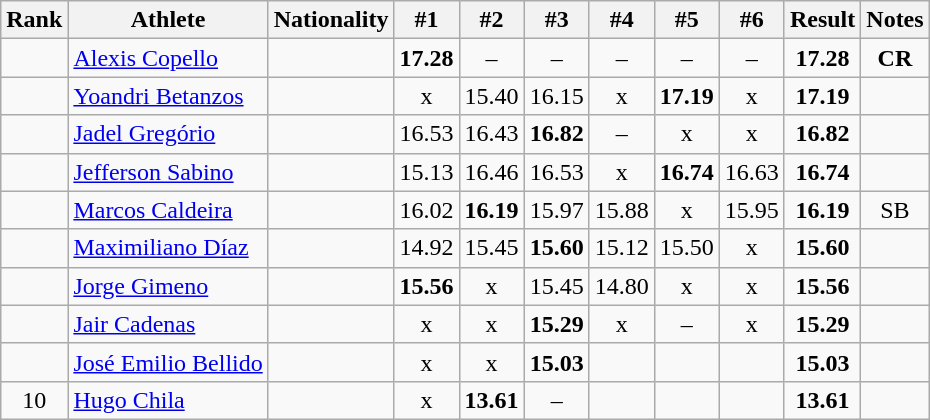<table class="wikitable sortable" style="text-align:center">
<tr>
<th>Rank</th>
<th>Athlete</th>
<th>Nationality</th>
<th>#1</th>
<th>#2</th>
<th>#3</th>
<th>#4</th>
<th>#5</th>
<th>#6</th>
<th>Result</th>
<th>Notes</th>
</tr>
<tr>
<td></td>
<td align="left"><a href='#'>Alexis Copello</a></td>
<td align=left></td>
<td><strong>17.28</strong></td>
<td>–</td>
<td>–</td>
<td>–</td>
<td>–</td>
<td>–</td>
<td><strong>17.28</strong></td>
<td><strong>CR</strong></td>
</tr>
<tr>
<td></td>
<td align="left"><a href='#'>Yoandri Betanzos</a></td>
<td align=left></td>
<td>x</td>
<td>15.40</td>
<td>16.15</td>
<td>x</td>
<td><strong>17.19</strong></td>
<td>x</td>
<td><strong>17.19</strong></td>
<td></td>
</tr>
<tr>
<td></td>
<td align="left"><a href='#'>Jadel Gregório</a></td>
<td align=left></td>
<td>16.53</td>
<td>16.43</td>
<td><strong>16.82</strong></td>
<td>–</td>
<td>x</td>
<td>x</td>
<td><strong>16.82</strong></td>
<td></td>
</tr>
<tr>
<td></td>
<td align="left"><a href='#'>Jefferson Sabino</a></td>
<td align=left></td>
<td>15.13</td>
<td>16.46</td>
<td>16.53</td>
<td>x</td>
<td><strong>16.74</strong></td>
<td>16.63</td>
<td><strong>16.74</strong></td>
<td></td>
</tr>
<tr>
<td></td>
<td align="left"><a href='#'>Marcos Caldeira</a></td>
<td align=left></td>
<td>16.02</td>
<td><strong>16.19</strong></td>
<td>15.97</td>
<td>15.88</td>
<td>x</td>
<td>15.95</td>
<td><strong>16.19</strong></td>
<td>SB</td>
</tr>
<tr>
<td></td>
<td align="left"><a href='#'>Maximiliano Díaz</a></td>
<td align=left></td>
<td>14.92</td>
<td>15.45</td>
<td><strong>15.60</strong></td>
<td>15.12</td>
<td>15.50</td>
<td>x</td>
<td><strong>15.60</strong></td>
<td></td>
</tr>
<tr>
<td></td>
<td align="left"><a href='#'>Jorge Gimeno</a></td>
<td align=left></td>
<td><strong>15.56</strong></td>
<td>x</td>
<td>15.45</td>
<td>14.80</td>
<td>x</td>
<td>x</td>
<td><strong>15.56</strong></td>
<td></td>
</tr>
<tr>
<td></td>
<td align="left"><a href='#'>Jair Cadenas</a></td>
<td align=left></td>
<td>x</td>
<td>x</td>
<td><strong>15.29</strong></td>
<td>x</td>
<td>–</td>
<td>x</td>
<td><strong>15.29</strong></td>
<td></td>
</tr>
<tr>
<td></td>
<td align="left"><a href='#'>José Emilio Bellido</a></td>
<td align=left></td>
<td>x</td>
<td>x</td>
<td><strong>15.03</strong></td>
<td></td>
<td></td>
<td></td>
<td><strong>15.03</strong></td>
<td></td>
</tr>
<tr>
<td>10</td>
<td align="left"><a href='#'>Hugo Chila</a></td>
<td align=left></td>
<td>x</td>
<td><strong>13.61</strong></td>
<td>–</td>
<td></td>
<td></td>
<td></td>
<td><strong>13.61</strong></td>
<td></td>
</tr>
</table>
